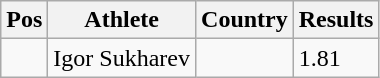<table class="wikitable">
<tr>
<th>Pos</th>
<th>Athlete</th>
<th>Country</th>
<th>Results</th>
</tr>
<tr>
<td align="center"></td>
<td>Igor Sukharev</td>
<td></td>
<td>1.81</td>
</tr>
</table>
